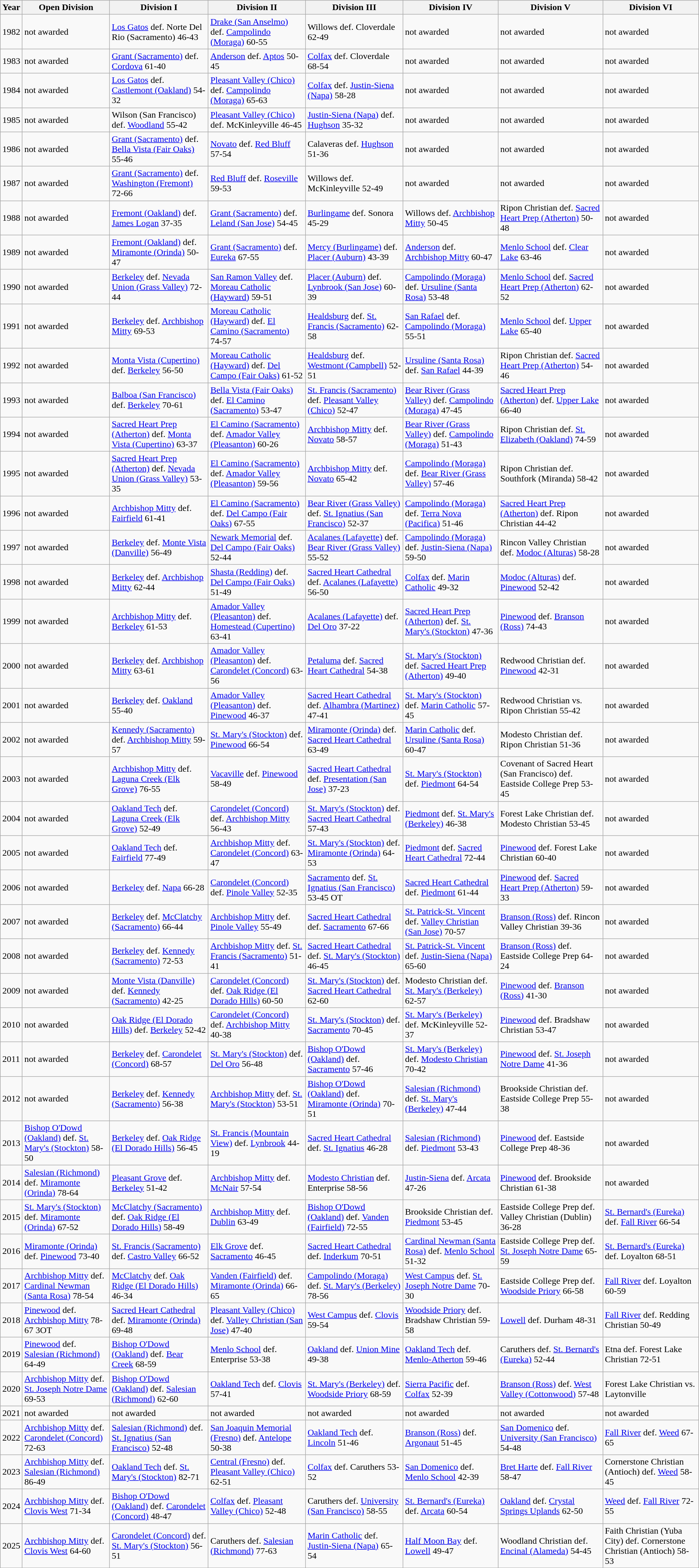<table class="wikitable sortable">
<tr>
<th>Year</th>
<th>Open Division</th>
<th>Division I</th>
<th>Division II</th>
<th>Division III</th>
<th>Division IV</th>
<th>Division V</th>
<th>Division VI</th>
</tr>
<tr>
<td>1982</td>
<td>not awarded</td>
<td><a href='#'>Los Gatos</a> def. Norte Del Rio (Sacramento) 46-43</td>
<td><a href='#'>Drake (San Anselmo)</a> def. <a href='#'>Campolindo (Moraga)</a> 60-55</td>
<td>Willows def. Cloverdale 62-49</td>
<td>not awarded</td>
<td>not awarded</td>
<td>not awarded</td>
</tr>
<tr>
<td>1983</td>
<td>not awarded</td>
<td><a href='#'>Grant (Sacramento)</a> def. <a href='#'>Cordova</a> 61-40</td>
<td><a href='#'>Anderson</a> def. <a href='#'>Aptos</a> 50-45</td>
<td><a href='#'>Colfax</a> def. Cloverdale 68-54</td>
<td>not awarded</td>
<td>not awarded</td>
<td>not awarded</td>
</tr>
<tr>
<td>1984</td>
<td>not awarded</td>
<td><a href='#'>Los Gatos</a> def. <a href='#'>Castlemont (Oakland)</a> 54-32</td>
<td><a href='#'>Pleasant Valley (Chico)</a> def. <a href='#'>Campolindo (Moraga)</a> 65-63</td>
<td><a href='#'>Colfax</a> def. <a href='#'>Justin-Siena (Napa)</a> 58-28</td>
<td>not awarded</td>
<td>not awarded</td>
<td>not awarded</td>
</tr>
<tr>
<td>1985</td>
<td>not awarded</td>
<td>Wilson (San Francisco) def. <a href='#'>Woodland</a> 55-42</td>
<td><a href='#'>Pleasant Valley (Chico)</a> def. McKinleyville 46-45</td>
<td><a href='#'>Justin-Siena (Napa)</a> def. <a href='#'>Hughson</a> 35-32</td>
<td>not awarded</td>
<td>not awarded</td>
<td>not awarded</td>
</tr>
<tr>
<td>1986</td>
<td>not awarded</td>
<td><a href='#'>Grant (Sacramento)</a> def. <a href='#'>Bella Vista (Fair Oaks)</a> 55-46</td>
<td><a href='#'>Novato</a> def. <a href='#'>Red Bluff</a> 57-54</td>
<td>Calaveras def. <a href='#'>Hughson</a> 51-36</td>
<td>not awarded</td>
<td>not awarded</td>
<td>not awarded</td>
</tr>
<tr>
<td>1987</td>
<td>not awarded</td>
<td><a href='#'>Grant (Sacramento)</a> def. <a href='#'>Washington (Fremont)</a> 72-66</td>
<td><a href='#'>Red Bluff</a> def. <a href='#'>Roseville</a> 59-53</td>
<td>Willows def. McKinleyville 52-49</td>
<td>not awarded</td>
<td>not awarded</td>
<td>not awarded</td>
</tr>
<tr>
<td>1988</td>
<td>not awarded</td>
<td><a href='#'>Fremont (Oakland)</a> def. <a href='#'>James Logan</a> 37-35</td>
<td><a href='#'>Grant (Sacramento)</a> def. <a href='#'>Leland (San Jose)</a> 54-45</td>
<td><a href='#'>Burlingame</a> def. Sonora 45-29</td>
<td>Willows def. <a href='#'>Archbishop Mitty</a> 50-45</td>
<td>Ripon Christian def. <a href='#'>Sacred Heart Prep (Atherton)</a> 50-48</td>
<td>not awarded</td>
</tr>
<tr>
<td>1989</td>
<td>not awarded</td>
<td><a href='#'>Fremont (Oakland)</a> def. <a href='#'>Miramonte (Orinda)</a> 50-47</td>
<td><a href='#'>Grant (Sacramento)</a> def. <a href='#'>Eureka</a> 67-55</td>
<td><a href='#'>Mercy (Burlingame)</a> def. <a href='#'>Placer (Auburn)</a> 43-39</td>
<td><a href='#'>Anderson</a> def. <a href='#'>Archbishop Mitty</a> 60-47</td>
<td><a href='#'>Menlo School</a> def. <a href='#'>Clear Lake</a> 63-46</td>
<td>not awarded</td>
</tr>
<tr>
<td>1990</td>
<td>not awarded</td>
<td><a href='#'>Berkeley</a> def. <a href='#'>Nevada Union (Grass Valley)</a> 72-44</td>
<td><a href='#'>San Ramon Valley</a> def. <a href='#'>Moreau Catholic (Hayward)</a> 59-51</td>
<td><a href='#'>Placer (Auburn)</a> def. <a href='#'>Lynbrook (San Jose)</a> 60-39</td>
<td><a href='#'>Campolindo (Moraga)</a> def. <a href='#'>Ursuline (Santa Rosa)</a> 53-48</td>
<td><a href='#'>Menlo School</a> def. <a href='#'>Sacred Heart Prep (Atherton)</a> 62-52</td>
<td>not awarded</td>
</tr>
<tr>
<td>1991</td>
<td>not awarded</td>
<td><a href='#'>Berkeley</a> def. <a href='#'>Archbishop Mitty</a> 69-53</td>
<td><a href='#'>Moreau Catholic (Hayward)</a> def. <a href='#'>El Camino (Sacramento)</a> 74-57</td>
<td><a href='#'>Healdsburg</a> def. <a href='#'>St. Francis (Sacramento)</a> 62-58</td>
<td><a href='#'>San Rafael</a> def. <a href='#'>Campolindo (Moraga)</a> 55-51</td>
<td><a href='#'>Menlo School</a> def. <a href='#'>Upper Lake</a> 65-40</td>
<td>not awarded</td>
</tr>
<tr>
<td>1992</td>
<td>not awarded</td>
<td><a href='#'>Monta Vista (Cupertino)</a> def. <a href='#'>Berkeley</a> 56-50</td>
<td><a href='#'>Moreau Catholic (Hayward)</a> def. <a href='#'>Del Campo (Fair Oaks)</a> 61-52</td>
<td><a href='#'>Healdsburg</a> def. <a href='#'>Westmont (Campbell)</a> 52-51</td>
<td><a href='#'>Ursuline (Santa Rosa)</a> def. <a href='#'>San Rafael</a> 44-39</td>
<td>Ripon Christian def. <a href='#'>Sacred Heart Prep (Atherton)</a> 54-46</td>
<td>not awarded</td>
</tr>
<tr>
<td>1993</td>
<td>not awarded</td>
<td><a href='#'>Balboa (San Francisco)</a> def. <a href='#'>Berkeley</a> 70-61</td>
<td><a href='#'>Bella Vista (Fair Oaks)</a> def. <a href='#'>El Camino (Sacramento)</a> 53-47</td>
<td><a href='#'>St. Francis (Sacramento)</a> def. <a href='#'>Pleasant Valley (Chico)</a> 52-47</td>
<td><a href='#'>Bear River (Grass Valley)</a> def. <a href='#'>Campolindo (Moraga)</a> 47-45</td>
<td><a href='#'>Sacred Heart Prep (Atherton)</a> def. <a href='#'>Upper Lake</a> 66-40</td>
<td>not awarded</td>
</tr>
<tr>
<td>1994</td>
<td>not awarded</td>
<td><a href='#'>Sacred Heart Prep (Atherton)</a> def. <a href='#'>Monta Vista (Cupertino)</a> 63-37</td>
<td><a href='#'>El Camino (Sacramento)</a> def. <a href='#'>Amador Valley (Pleasanton)</a> 60-26</td>
<td><a href='#'>Archbishop Mitty</a> def. <a href='#'>Novato</a> 58-57</td>
<td><a href='#'>Bear River (Grass Valley)</a> def. <a href='#'>Campolindo (Moraga)</a> 51-43</td>
<td>Ripon Christian def. <a href='#'>St. Elizabeth (Oakland)</a> 74-59</td>
<td>not awarded</td>
</tr>
<tr>
<td>1995</td>
<td>not awarded</td>
<td><a href='#'>Sacred Heart Prep (Atherton)</a> def. <a href='#'>Nevada Union (Grass Valley)</a> 53-35</td>
<td><a href='#'>El Camino (Sacramento)</a> def. <a href='#'>Amador Valley (Pleasanton)</a> 59-56</td>
<td><a href='#'>Archbishop Mitty</a> def. <a href='#'>Novato</a> 65-42</td>
<td><a href='#'>Campolindo (Moraga)</a> def. <a href='#'>Bear River (Grass Valley)</a> 57-46</td>
<td>Ripon Christian def. Southfork (Miranda) 58-42</td>
<td>not awarded</td>
</tr>
<tr>
<td>1996</td>
<td>not awarded</td>
<td><a href='#'>Archbishop Mitty</a> def. <a href='#'>Fairfield</a> 61-41</td>
<td><a href='#'>El Camino (Sacramento)</a> def. <a href='#'>Del Campo (Fair Oaks)</a> 67-55</td>
<td><a href='#'>Bear River (Grass Valley)</a> def. <a href='#'>St. Ignatius (San Francisco)</a> 52-37</td>
<td><a href='#'>Campolindo (Moraga)</a> def. <a href='#'>Terra Nova (Pacifica)</a> 51-46</td>
<td><a href='#'>Sacred Heart Prep (Atherton)</a> def. Ripon Christian 44-42</td>
<td>not awarded</td>
</tr>
<tr>
<td>1997</td>
<td>not awarded</td>
<td><a href='#'>Berkeley</a> def. <a href='#'>Monte Vista (Danville)</a> 56-49</td>
<td><a href='#'>Newark Memorial</a> def. <a href='#'>Del Campo (Fair Oaks)</a> 52-44</td>
<td><a href='#'>Acalanes (Lafayette)</a> def. <a href='#'>Bear River (Grass Valley)</a> 55-52</td>
<td><a href='#'>Campolindo (Moraga)</a> def. <a href='#'>Justin-Siena (Napa)</a> 59-50</td>
<td>Rincon Valley Christian def. <a href='#'>Modoc (Alturas)</a> 58-28</td>
<td>not awarded</td>
</tr>
<tr>
<td>1998</td>
<td>not awarded</td>
<td><a href='#'>Berkeley</a> def. <a href='#'>Archbishop Mitty</a> 62-44</td>
<td><a href='#'>Shasta (Redding)</a> def. <a href='#'>Del Campo (Fair Oaks)</a> 51-49</td>
<td><a href='#'>Sacred Heart Cathedral</a> def. <a href='#'>Acalanes (Lafayette)</a> 56-50</td>
<td><a href='#'>Colfax</a> def. <a href='#'>Marin Catholic</a> 49-32</td>
<td><a href='#'>Modoc (Alturas)</a> def. <a href='#'>Pinewood</a> 52-42</td>
<td>not awarded</td>
</tr>
<tr>
<td>1999</td>
<td>not awarded</td>
<td><a href='#'>Archbishop Mitty</a> def. <a href='#'>Berkeley</a> 61-53</td>
<td><a href='#'>Amador Valley (Pleasanton)</a> def. <a href='#'>Homestead (Cupertino)</a> 63-41</td>
<td><a href='#'>Acalanes (Lafayette)</a> def. <a href='#'>Del Oro</a> 37-22</td>
<td><a href='#'>Sacred Heart Prep (Atherton)</a> def. <a href='#'>St. Mary's (Stockton)</a> 47-36</td>
<td><a href='#'>Pinewood</a> def. <a href='#'>Branson (Ross)</a> 74-43</td>
<td>not awarded</td>
</tr>
<tr>
<td>2000</td>
<td>not awarded</td>
<td><a href='#'>Berkeley</a> def. <a href='#'>Archbishop Mitty</a> 63-61</td>
<td><a href='#'>Amador Valley (Pleasanton)</a> def. <a href='#'>Carondelet (Concord)</a> 63-56</td>
<td><a href='#'>Petaluma</a> def. <a href='#'>Sacred Heart Cathedral</a> 54-38</td>
<td><a href='#'>St. Mary's (Stockton)</a> def. <a href='#'>Sacred Heart Prep (Atherton)</a> 49-40</td>
<td>Redwood Christian def. <a href='#'>Pinewood</a> 42-31</td>
<td>not awarded</td>
</tr>
<tr>
<td>2001</td>
<td>not awarded</td>
<td><a href='#'>Berkeley</a> def. <a href='#'>Oakland</a> 55-40</td>
<td><a href='#'>Amador Valley (Pleasanton)</a> def. <a href='#'>Pinewood</a> 46-37</td>
<td><a href='#'>Sacred Heart Cathedral</a> def. <a href='#'>Alhambra (Martinez)</a> 47-41</td>
<td><a href='#'>St. Mary's (Stockton)</a> def. <a href='#'>Marin Catholic</a> 57-45</td>
<td>Redwood Christian vs. Ripon Christian 55-42</td>
<td>not awarded</td>
</tr>
<tr>
<td>2002</td>
<td>not awarded</td>
<td><a href='#'>Kennedy (Sacramento)</a> def. <a href='#'>Archbishop Mitty</a> 59-57</td>
<td><a href='#'>St. Mary's (Stockton)</a> def. <a href='#'>Pinewood</a> 66-54</td>
<td><a href='#'>Miramonte (Orinda)</a> def. <a href='#'>Sacred Heart Cathedral</a> 63-49</td>
<td><a href='#'>Marin Catholic</a> def. <a href='#'>Ursuline (Santa Rosa)</a> 60-47</td>
<td>Modesto Christian def. Ripon Christian 51-36</td>
<td>not awarded</td>
</tr>
<tr>
<td>2003</td>
<td>not awarded</td>
<td><a href='#'>Archbishop Mitty</a> def. <a href='#'>Laguna Creek (Elk Grove)</a> 76-55</td>
<td><a href='#'>Vacaville</a> def. <a href='#'>Pinewood</a> 58-49</td>
<td><a href='#'>Sacred Heart Cathedral</a> def. <a href='#'>Presentation (San Jose)</a> 37-23</td>
<td><a href='#'>St. Mary's (Stockton)</a> def. <a href='#'>Piedmont</a> 64-54</td>
<td>Covenant of Sacred Heart (San Francisco) def. Eastside College Prep 53-45</td>
<td>not awarded</td>
</tr>
<tr>
<td>2004</td>
<td>not awarded</td>
<td><a href='#'>Oakland Tech</a> def. <a href='#'>Laguna Creek (Elk Grove)</a> 52-49</td>
<td><a href='#'>Carondelet (Concord)</a> def. <a href='#'>Archbishop Mitty</a> 56-43</td>
<td><a href='#'>St. Mary's (Stockton)</a> def. <a href='#'>Sacred Heart Cathedral</a> 57-43</td>
<td><a href='#'>Piedmont</a> def. <a href='#'>St. Mary's (Berkeley)</a> 46-38</td>
<td>Forest Lake Christian def. Modesto Christian 53-45</td>
<td>not awarded</td>
</tr>
<tr>
<td>2005</td>
<td>not awarded</td>
<td><a href='#'>Oakland Tech</a> def. <a href='#'>Fairfield</a> 77-49</td>
<td><a href='#'>Archbishop Mitty</a> def. <a href='#'>Carondelet (Concord)</a> 63-47</td>
<td><a href='#'>St. Mary's (Stockton)</a> def. <a href='#'>Miramonte (Orinda)</a> 64-53</td>
<td><a href='#'>Piedmont</a> def. <a href='#'>Sacred Heart Cathedral</a> 72-44</td>
<td><a href='#'>Pinewood</a> def. Forest Lake Christian 60-40</td>
<td>not awarded</td>
</tr>
<tr>
<td>2006</td>
<td>not awarded</td>
<td><a href='#'>Berkeley</a> def. <a href='#'>Napa</a> 66-28</td>
<td><a href='#'>Carondelet (Concord)</a> def. <a href='#'>Pinole Valley</a> 52-35</td>
<td><a href='#'>Sacramento</a> def. <a href='#'>St. Ignatius (San Francisco)</a> 53-45 OT</td>
<td><a href='#'>Sacred Heart Cathedral</a> def. <a href='#'>Piedmont</a> 61-44</td>
<td><a href='#'>Pinewood</a> def. <a href='#'>Sacred Heart Prep (Atherton)</a> 59-33</td>
<td>not awarded</td>
</tr>
<tr>
<td>2007</td>
<td>not awarded</td>
<td><a href='#'>Berkeley</a> def. <a href='#'>McClatchy (Sacramento)</a> 66-44</td>
<td><a href='#'>Archbishop Mitty</a> def. <a href='#'>Pinole Valley</a> 55-49</td>
<td><a href='#'>Sacred Heart Cathedral</a> def. <a href='#'>Sacramento</a> 67-66</td>
<td><a href='#'>St. Patrick-St. Vincent</a> def. <a href='#'>Valley Christian (San Jose)</a> 70-57</td>
<td><a href='#'>Branson (Ross)</a> def. Rincon Valley Christian 39-36</td>
<td>not awarded</td>
</tr>
<tr>
<td>2008</td>
<td>not awarded</td>
<td><a href='#'>Berkeley</a> def. <a href='#'>Kennedy (Sacramento)</a> 72-53</td>
<td><a href='#'>Archbishop Mitty</a> def. <a href='#'>St. Francis (Sacramento)</a> 51-41</td>
<td><a href='#'>Sacred Heart Cathedral</a> def. <a href='#'>St. Mary's (Stockton)</a> 46-45</td>
<td><a href='#'>St. Patrick-St. Vincent</a> def. <a href='#'>Justin-Siena (Napa)</a> 65-60</td>
<td><a href='#'>Branson (Ross)</a> def. Eastside College Prep 64-24</td>
<td>not awarded</td>
</tr>
<tr>
<td>2009</td>
<td>not awarded</td>
<td><a href='#'>Monte Vista (Danville)</a> def. <a href='#'>Kennedy (Sacramento)</a> 42-25</td>
<td><a href='#'>Carondelet (Concord)</a> def. <a href='#'>Oak Ridge (El Dorado Hills)</a> 60-50</td>
<td><a href='#'>St. Mary's (Stockton)</a> def. <a href='#'>Sacred Heart Cathedral</a> 62-60</td>
<td>Modesto Christian def. <a href='#'>St. Mary's (Berkeley)</a> 62-57</td>
<td><a href='#'>Pinewood</a> def. <a href='#'>Branson (Ross)</a> 41-30</td>
<td>not awarded</td>
</tr>
<tr>
<td>2010</td>
<td>not awarded</td>
<td><a href='#'>Oak Ridge (El Dorado Hills)</a> def. <a href='#'>Berkeley</a> 52-42</td>
<td><a href='#'>Carondelet (Concord)</a> def. <a href='#'>Archbishop Mitty</a> 40-38</td>
<td><a href='#'>St. Mary's (Stockton)</a> def. <a href='#'>Sacramento</a> 70-45</td>
<td><a href='#'>St. Mary's (Berkeley)</a> def. McKinleyville 52-37</td>
<td><a href='#'>Pinewood</a> def. Bradshaw Christian 53-47</td>
<td>not awarded</td>
</tr>
<tr>
<td>2011</td>
<td>not awarded</td>
<td><a href='#'>Berkeley</a> def. <a href='#'>Carondelet (Concord)</a> 68-57</td>
<td><a href='#'>St. Mary's (Stockton)</a> def. <a href='#'>Del Oro</a> 56-48</td>
<td><a href='#'>Bishop O'Dowd (Oakland)</a> def. <a href='#'>Sacramento</a> 57-46</td>
<td><a href='#'>St. Mary's (Berkeley)</a> def. <a href='#'>Modesto Christian</a> 70-42</td>
<td><a href='#'>Pinewood</a> def. <a href='#'>St. Joseph Notre Dame</a> 41-36</td>
<td>not awarded</td>
</tr>
<tr>
<td>2012</td>
<td>not awarded</td>
<td><a href='#'>Berkeley</a> def. <a href='#'>Kennedy (Sacramento)</a> 56-38</td>
<td><a href='#'>Archbishop Mitty</a> def. <a href='#'>St. Mary's (Stockton)</a> 53-51</td>
<td><a href='#'>Bishop O'Dowd (Oakland)</a> def. <a href='#'>Miramonte (Orinda)</a> 70-51</td>
<td><a href='#'>Salesian (Richmond)</a> def. <a href='#'>St. Mary's (Berkeley)</a> 47-44</td>
<td>Brookside Christian def. Eastside College Prep 55-38</td>
<td>not awarded</td>
</tr>
<tr>
<td>2013</td>
<td><a href='#'>Bishop O'Dowd (Oakland)</a> def. <a href='#'>St. Mary's (Stockton)</a> 58-50</td>
<td><a href='#'>Berkeley</a> def. <a href='#'>Oak Ridge (El Dorado Hills)</a> 56-45</td>
<td><a href='#'>St. Francis (Mountain View)</a> def. <a href='#'>Lynbrook</a> 44-19</td>
<td><a href='#'>Sacred Heart Cathedral</a> def. <a href='#'>St. Ignatius</a> 46-28</td>
<td><a href='#'>Salesian (Richmond)</a> def. <a href='#'>Piedmont</a> 53-43</td>
<td><a href='#'>Pinewood</a> def. Eastside College Prep 48-36</td>
<td>not awarded</td>
</tr>
<tr>
<td>2014</td>
<td><a href='#'>Salesian (Richmond)</a> def. <a href='#'>Miramonte (Orinda)</a> 78-64</td>
<td><a href='#'>Pleasant Grove</a> def. <a href='#'>Berkeley</a> 51-42</td>
<td><a href='#'>Archbishop Mitty</a> def. <a href='#'>McNair</a> 57-54</td>
<td><a href='#'>Modesto Christian</a> def. Enterprise 58-56</td>
<td><a href='#'>Justin-Siena</a> def. <a href='#'>Arcata</a> 47-26</td>
<td><a href='#'>Pinewood</a> def. Brookside Christian 61-38</td>
<td>not awarded</td>
</tr>
<tr>
<td>2015</td>
<td><a href='#'>St. Mary's (Stockton)</a> def. <a href='#'>Miramonte (Orinda)</a> 67-52</td>
<td><a href='#'>McClatchy (Sacramento)</a> def. <a href='#'>Oak Ridge (El Dorado Hills)</a> 58-49</td>
<td><a href='#'>Archbishop Mitty</a> def. <a href='#'>Dublin</a> 63-49</td>
<td><a href='#'>Bishop O'Dowd (Oakland)</a> def. <a href='#'>Vanden (Fairfield)</a> 72-55</td>
<td>Brookside Christian def. <a href='#'>Piedmont</a> 53-45</td>
<td>Eastside College Prep def. Valley Christian (Dublin) 36-28</td>
<td><a href='#'>St. Bernard's (Eureka)</a> def. <a href='#'>Fall River</a> 66-54</td>
</tr>
<tr>
<td>2016</td>
<td><a href='#'>Miramonte (Orinda)</a> def. <a href='#'>Pinewood</a> 73-40</td>
<td><a href='#'>St. Francis (Sacramento)</a> def. <a href='#'>Castro Valley</a> 66-52</td>
<td><a href='#'>Elk Grove</a> def. <a href='#'>Sacramento</a> 46-45</td>
<td><a href='#'>Sacred Heart Cathedral</a> def. <a href='#'>Inderkum</a> 70-51</td>
<td><a href='#'>Cardinal Newman (Santa Rosa)</a> def. <a href='#'>Menlo School</a> 51-32</td>
<td>Eastside College Prep def. <a href='#'>St. Joseph Notre Dame</a> 65-59</td>
<td><a href='#'>St. Bernard's (Eureka)</a> def. Loyalton 68-51</td>
</tr>
<tr>
<td>2017</td>
<td><a href='#'>Archbishop Mitty</a> def. <a href='#'>Cardinal Newman (Santa Rosa)</a> 78-54</td>
<td><a href='#'>McClatchy</a> def. <a href='#'>Oak Ridge (El Dorado Hills)</a> 46-34</td>
<td><a href='#'>Vanden (Fairfield)</a> def. <a href='#'>Miramonte (Orinda)</a> 66-65</td>
<td><a href='#'>Campolindo (Moraga)</a> def. <a href='#'>St. Mary's (Berkeley)</a> 78-56</td>
<td><a href='#'>West Campus</a> def. <a href='#'>St. Joseph Notre Dame</a> 70-30</td>
<td>Eastside College Prep def. <a href='#'>Woodside Priory</a> 66-58</td>
<td><a href='#'>Fall River</a> def. Loyalton 60-59</td>
</tr>
<tr>
<td>2018</td>
<td><a href='#'>Pinewood</a> def. <a href='#'>Archbishop Mitty</a> 78-67 3OT</td>
<td><a href='#'>Sacred Heart Cathedral</a> def. <a href='#'>Miramonte (Orinda)</a> 69-48</td>
<td><a href='#'>Pleasant Valley (Chico)</a> def. <a href='#'>Valley Christian (San Jose)</a> 47-40</td>
<td><a href='#'>West Campus</a> def. <a href='#'>Clovis</a> 59-54</td>
<td><a href='#'>Woodside Priory</a> def. Bradshaw Christian 59-58</td>
<td><a href='#'>Lowell</a> def. Durham 48-31</td>
<td><a href='#'>Fall River</a> def. Redding Christian 50-49</td>
</tr>
<tr>
<td>2019</td>
<td><a href='#'>Pinewood</a> def. <a href='#'>Salesian (Richmond)</a> 64-49</td>
<td><a href='#'>Bishop O'Dowd (Oakland)</a> def. <a href='#'>Bear Creek</a> 68-59</td>
<td><a href='#'>Menlo School</a> def. Enterprise 53-38</td>
<td><a href='#'>Oakland</a> def. <a href='#'>Union Mine</a> 49-38</td>
<td><a href='#'>Oakland Tech</a> def. <a href='#'>Menlo-Atherton</a> 59-46</td>
<td>Caruthers def. <a href='#'>St. Bernard's (Eureka)</a> 52-44</td>
<td>Etna def. Forest Lake Christian 72-51</td>
</tr>
<tr>
<td>2020</td>
<td><a href='#'>Archbishop Mitty</a> def. <a href='#'>St. Joseph Notre Dame</a> 69-53</td>
<td><a href='#'>Bishop O'Dowd (Oakland)</a> def. <a href='#'>Salesian (Richmond)</a> 62-60</td>
<td><a href='#'>Oakland Tech</a> def. <a href='#'>Clovis</a> 57-41</td>
<td><a href='#'>St. Mary's (Berkeley)</a> def. <a href='#'>Woodside Priory</a>  68-59</td>
<td><a href='#'>Sierra Pacific</a> def. <a href='#'>Colfax</a> 52-39</td>
<td><a href='#'>Branson (Ross)</a> def. <a href='#'>West Valley (Cottonwood)</a> 57-48</td>
<td>Forest Lake Christian vs. Laytonville</td>
</tr>
<tr>
<td>2021</td>
<td>not awarded</td>
<td>not awarded</td>
<td>not awarded</td>
<td>not awarded</td>
<td>not awarded</td>
<td>not awarded</td>
<td>not awarded</td>
</tr>
<tr>
<td>2022</td>
<td><a href='#'>Archbishop Mitty</a> def. <a href='#'>Carondelet (Concord)</a> 72-63</td>
<td><a href='#'>Salesian (Richmond)</a> def. <a href='#'>St. Ignatius (San Francisco)</a> 52-48</td>
<td><a href='#'>San Joaquin Memorial (Fresno)</a> def. <a href='#'>Antelope</a> 50-38</td>
<td><a href='#'>Oakland Tech</a> def. <a href='#'>Lincoln</a> 51-46</td>
<td><a href='#'>Branson (Ross)</a> def. <a href='#'>Argonaut</a> 51-45</td>
<td><a href='#'>San Domenico</a> def. <a href='#'>University (San Francisco)</a> 54-48</td>
<td><a href='#'>Fall River</a> def. <a href='#'>Weed</a> 67-65</td>
</tr>
<tr>
<td>2023</td>
<td><a href='#'>Archbishop Mitty</a> def. <a href='#'>Salesian (Richmond)</a> 86-49</td>
<td><a href='#'>Oakland Tech</a> def. <a href='#'>St. Mary's (Stockton)</a> 82-71</td>
<td><a href='#'>Central (Fresno)</a> def. <a href='#'>Pleasant Valley (Chico)</a> 62-51</td>
<td><a href='#'>Colfax</a> def. Caruthers 53-52</td>
<td><a href='#'>San Domenico</a> def. <a href='#'>Menlo School</a> 42-39</td>
<td><a href='#'>Bret Harte</a> def. <a href='#'>Fall River</a> 58-47</td>
<td>Cornerstone Christian (Antioch) def. <a href='#'>Weed</a> 58-45</td>
</tr>
<tr>
<td>2024</td>
<td><a href='#'>Archbishop Mitty</a> def. <a href='#'>Clovis West</a> 71-34</td>
<td><a href='#'>Bishop O'Dowd (Oakland)</a> def. <a href='#'>Carondelet (Concord)</a> 48-47</td>
<td><a href='#'>Colfax</a> def. <a href='#'>Pleasant Valley (Chico)</a> 52-48</td>
<td>Caruthers def. <a href='#'>University (San Francisco)</a> 58-55</td>
<td><a href='#'>St. Bernard's (Eureka)</a> def. <a href='#'>Arcata</a> 60-54</td>
<td><a href='#'>Oakland</a> def. <a href='#'>Crystal Springs Uplands</a> 62-50</td>
<td><a href='#'>Weed</a> def. <a href='#'>Fall River</a> 72-55</td>
</tr>
<tr>
<td>2025</td>
<td><a href='#'>Archbishop Mitty</a> def. <a href='#'>Clovis West</a> 64-60</td>
<td><a href='#'>Carondelet (Concord)</a> def. <a href='#'>St. Mary's (Stockton)</a> 56-51</td>
<td>Caruthers def. <a href='#'>Salesian (Richmond)</a> 77-63</td>
<td><a href='#'>Marin Catholic</a> def. <a href='#'>Justin-Siena (Napa)</a> 65-54</td>
<td><a href='#'>Half Moon Bay</a> def. <a href='#'>Lowell</a> 49-47</td>
<td>Woodland Christian def. <a href='#'>Encinal (Alameda)</a> 54-45</td>
<td>Faith Christian (Yuba City) def. Cornerstone Christian (Antioch) 58-53</td>
</tr>
</table>
